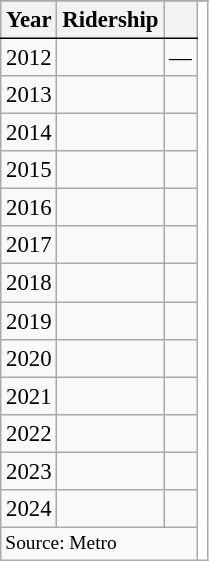<table class="wikitable" style="border-spacing: 1px; text-align:center; font-size:95%;">
<tr>
</tr>
<tr>
<th style="border-bottom:1px solid black">Year</th>
<th style="border-bottom:1px solid black">Ridership</th>
<th style="border-bottom:1px solid black"></th>
<th rowspan="15" style="background:#fff;"></th>
</tr>
<tr>
<td>2012</td>
<td></td>
<td>—</td>
</tr>
<tr>
<td>2013</td>
<td></td>
<td></td>
</tr>
<tr>
<td>2014</td>
<td></td>
<td></td>
</tr>
<tr>
<td>2015</td>
<td></td>
<td></td>
</tr>
<tr>
<td>2016</td>
<td></td>
<td></td>
</tr>
<tr>
<td>2017</td>
<td></td>
<td></td>
</tr>
<tr>
<td>2018</td>
<td></td>
<td></td>
</tr>
<tr>
<td>2019</td>
<td></td>
<td></td>
</tr>
<tr>
<td>2020</td>
<td></td>
<td></td>
</tr>
<tr>
<td>2021</td>
<td></td>
<td></td>
</tr>
<tr>
<td>2022</td>
<td></td>
<td></td>
</tr>
<tr>
<td>2023</td>
<td></td>
<td></td>
</tr>
<tr>
<td>2024</td>
<td></td>
<td></td>
</tr>
<tr class="sortbottom">
<td colspan="3" style="border-top:1px solid black; font-size:85%; text-align:left">Source: Metro</td>
</tr>
</table>
